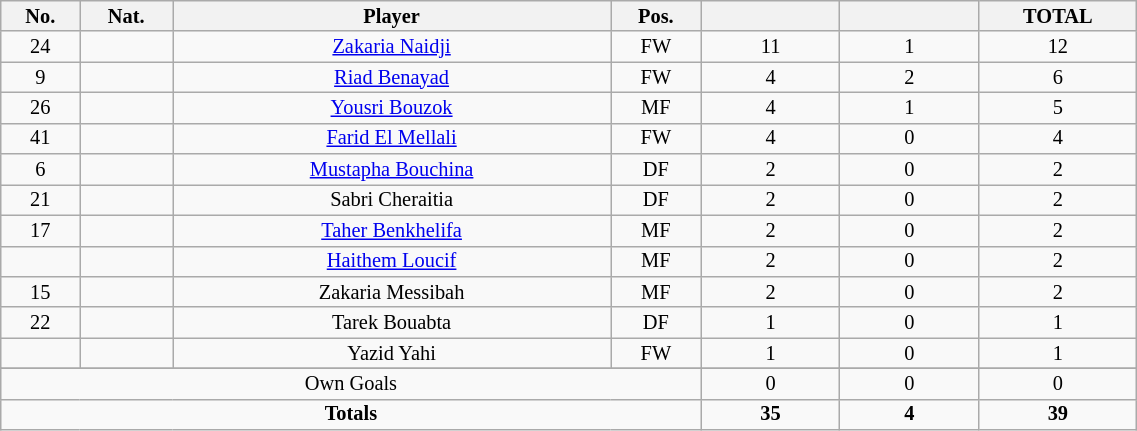<table class="wikitable sortable alternance"  style="font-size:85%; text-align:center; line-height:14px; width:60%;">
<tr>
<th width=10>No.</th>
<th width=10>Nat.</th>
<th width=140>Player</th>
<th width=10>Pos.</th>
<th width=40></th>
<th width=40></th>
<th width=10>TOTAL</th>
</tr>
<tr>
<td>24</td>
<td></td>
<td><a href='#'>Zakaria Naidji</a></td>
<td>FW</td>
<td>11</td>
<td>1</td>
<td>12</td>
</tr>
<tr>
<td>9</td>
<td></td>
<td><a href='#'>Riad Benayad</a></td>
<td>FW</td>
<td>4</td>
<td>2</td>
<td>6</td>
</tr>
<tr>
<td>26</td>
<td></td>
<td><a href='#'>Yousri Bouzok</a></td>
<td>MF</td>
<td>4</td>
<td>1</td>
<td>5</td>
</tr>
<tr>
<td>41</td>
<td></td>
<td><a href='#'>Farid El Mellali</a></td>
<td>FW</td>
<td>4</td>
<td>0</td>
<td>4</td>
</tr>
<tr>
<td>6</td>
<td></td>
<td><a href='#'>Mustapha Bouchina</a></td>
<td>DF</td>
<td>2</td>
<td>0</td>
<td>2</td>
</tr>
<tr>
<td>21</td>
<td></td>
<td>Sabri Cheraitia</td>
<td>DF</td>
<td>2</td>
<td>0</td>
<td>2</td>
</tr>
<tr>
<td>17</td>
<td></td>
<td><a href='#'>Taher Benkhelifa</a></td>
<td>MF</td>
<td>2</td>
<td>0</td>
<td>2</td>
</tr>
<tr>
<td></td>
<td></td>
<td><a href='#'>Haithem Loucif</a></td>
<td>MF</td>
<td>2</td>
<td>0</td>
<td>2</td>
</tr>
<tr>
<td>15</td>
<td></td>
<td>Zakaria Messibah</td>
<td>MF</td>
<td>2</td>
<td>0</td>
<td>2</td>
</tr>
<tr>
<td>22</td>
<td></td>
<td>Tarek Bouabta</td>
<td>DF</td>
<td>1</td>
<td>0</td>
<td>1</td>
</tr>
<tr>
<td></td>
<td></td>
<td>Yazid Yahi</td>
<td>FW</td>
<td>1</td>
<td>0</td>
<td>1</td>
</tr>
<tr>
</tr>
<tr class="sortbottom">
<td colspan="4">Own Goals</td>
<td>0</td>
<td>0</td>
<td>0</td>
</tr>
<tr class="sortbottom">
<td colspan="4"><strong>Totals</strong></td>
<td><strong>35</strong></td>
<td><strong>4</strong></td>
<td><strong>39</strong></td>
</tr>
</table>
